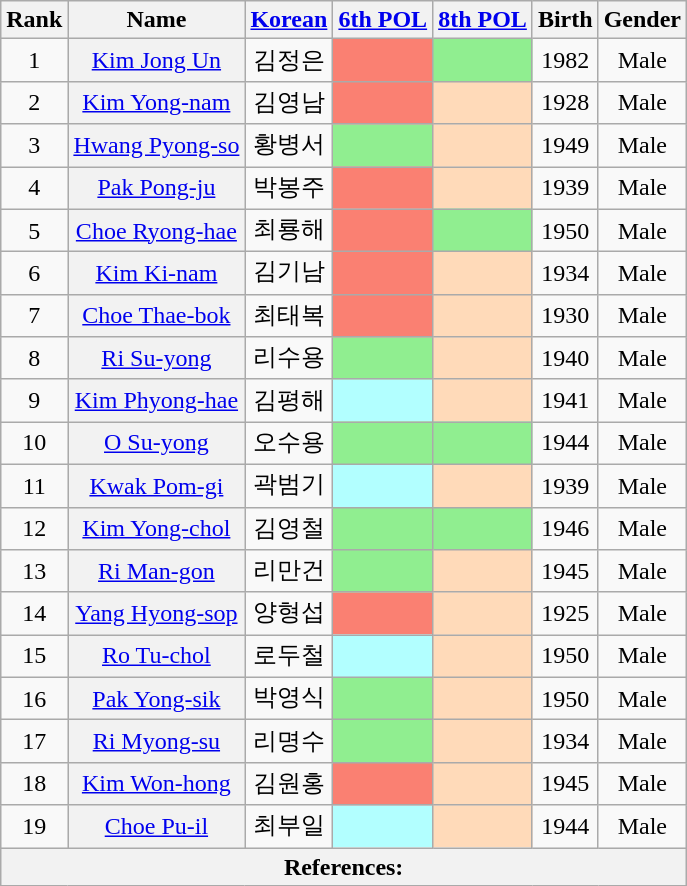<table class="wikitable sortable" style=text-align:center>
<tr>
<th scope="col">Rank</th>
<th scope="col">Name</th>
<th scope="col" class="unsortable"><a href='#'>Korean</a></th>
<th scope="col"><a href='#'>6th POL</a></th>
<th scope="col"><a href='#'>8th POL</a></th>
<th scope="col">Birth</th>
<th scope="col">Gender</th>
</tr>
<tr>
<td>1</td>
<th scope="row" style="font-weight:normal;"><a href='#'>Kim Jong Un</a></th>
<td>김정은</td>
<td bgcolor = Salmon></td>
<td bgcolor = LightGreen></td>
<td>1982</td>
<td>Male</td>
</tr>
<tr>
<td>2</td>
<th scope="row" style="font-weight:normal;"><a href='#'>Kim Yong-nam</a></th>
<td>김영남</td>
<td bgcolor = Salmon></td>
<td bgcolor = PeachPuff></td>
<td>1928</td>
<td>Male</td>
</tr>
<tr>
<td>3</td>
<th scope="row" style="font-weight:normal;"><a href='#'>Hwang Pyong-so</a></th>
<td>황병서</td>
<td bgcolor = LightGreen></td>
<td bgcolor = PeachPuff></td>
<td>1949</td>
<td>Male</td>
</tr>
<tr>
<td>4</td>
<th scope="row" style="font-weight:normal;"><a href='#'>Pak Pong-ju</a></th>
<td>박봉주</td>
<td bgcolor = Salmon></td>
<td bgcolor = PeachPuff></td>
<td>1939</td>
<td>Male</td>
</tr>
<tr>
<td>5</td>
<th scope="row" style="font-weight:normal;"><a href='#'>Choe Ryong-hae</a></th>
<td>최룡해</td>
<td bgcolor = Salmon></td>
<td bgcolor = LightGreen></td>
<td>1950</td>
<td>Male</td>
</tr>
<tr>
<td>6</td>
<th scope="row" style="font-weight:normal;"><a href='#'>Kim Ki-nam</a></th>
<td>김기남</td>
<td bgcolor = Salmon></td>
<td bgcolor = PeachPuff></td>
<td>1934</td>
<td>Male</td>
</tr>
<tr>
<td>7</td>
<th scope="row" style="font-weight:normal;"><a href='#'>Choe Thae-bok</a></th>
<td>최태복</td>
<td bgcolor = Salmon></td>
<td bgcolor = PeachPuff></td>
<td>1930</td>
<td>Male</td>
</tr>
<tr>
<td>8</td>
<th scope="row" style="font-weight:normal;"><a href='#'>Ri Su-yong</a></th>
<td>리수용</td>
<td bgcolor = LightGreen></td>
<td bgcolor = PeachPuff></td>
<td>1940</td>
<td>Male</td>
</tr>
<tr>
<td>9</td>
<th scope="row" style="font-weight:normal;"><a href='#'>Kim Phyong-hae</a></th>
<td>김평해</td>
<td bgcolor = #B2FFFF></td>
<td bgcolor = PeachPuff></td>
<td>1941</td>
<td>Male</td>
</tr>
<tr>
<td>10</td>
<th scope="row" style="font-weight:normal;"><a href='#'>O Su-yong</a></th>
<td>오수용</td>
<td bgcolor = LightGreen></td>
<td bgcolor = LightGreen></td>
<td>1944</td>
<td>Male</td>
</tr>
<tr>
<td>11</td>
<th scope="row" style="font-weight:normal;"><a href='#'>Kwak Pom-gi</a></th>
<td>곽범기</td>
<td bgcolor = #B2FFFF></td>
<td bgcolor = PeachPuff></td>
<td>1939</td>
<td>Male</td>
</tr>
<tr>
<td>12</td>
<th scope="row" style="font-weight:normal;"><a href='#'>Kim Yong-chol</a></th>
<td>김영철</td>
<td bgcolor = LightGreen></td>
<td bgcolor = LightGreen></td>
<td>1946</td>
<td>Male</td>
</tr>
<tr>
<td>13</td>
<th scope="row" style="font-weight:normal;"><a href='#'>Ri Man-gon</a></th>
<td>리만건</td>
<td bgcolor = LightGreen></td>
<td bgcolor = PeachPuff></td>
<td>1945</td>
<td>Male</td>
</tr>
<tr>
<td>14</td>
<th scope="row" style="font-weight:normal;"><a href='#'>Yang Hyong-sop</a></th>
<td>양형섭</td>
<td bgcolor = Salmon></td>
<td bgcolor = PeachPuff></td>
<td>1925</td>
<td>Male</td>
</tr>
<tr>
<td>15</td>
<th scope="row" style="font-weight:normal;"><a href='#'>Ro Tu-chol</a></th>
<td>로두철</td>
<td bgcolor = #B2FFFF></td>
<td bgcolor = PeachPuff></td>
<td>1950</td>
<td>Male</td>
</tr>
<tr>
<td>16</td>
<th scope="row" style="font-weight:normal;"><a href='#'>Pak Yong-sik</a></th>
<td>박영식</td>
<td bgcolor = LightGreen></td>
<td bgcolor = PeachPuff></td>
<td>1950</td>
<td>Male</td>
</tr>
<tr>
<td>17</td>
<th scope="row" style="font-weight:normal;"><a href='#'>Ri Myong-su</a></th>
<td>리명수</td>
<td bgcolor = LightGreen></td>
<td bgcolor = PeachPuff></td>
<td>1934</td>
<td>Male</td>
</tr>
<tr>
<td>18</td>
<th scope="row" style="font-weight:normal;"><a href='#'>Kim Won-hong</a></th>
<td>김원홍</td>
<td bgcolor = Salmon></td>
<td bgcolor = PeachPuff></td>
<td>1945</td>
<td>Male</td>
</tr>
<tr>
<td>19</td>
<th scope="row" style="font-weight:normal;"><a href='#'>Choe Pu-il</a></th>
<td>최부일</td>
<td bgcolor = #B2FFFF></td>
<td bgcolor = PeachPuff></td>
<td>1944</td>
<td>Male</td>
</tr>
<tr class=sortbottom>
<th colspan = "7" align = left><strong>References:</strong><br></th>
</tr>
</table>
